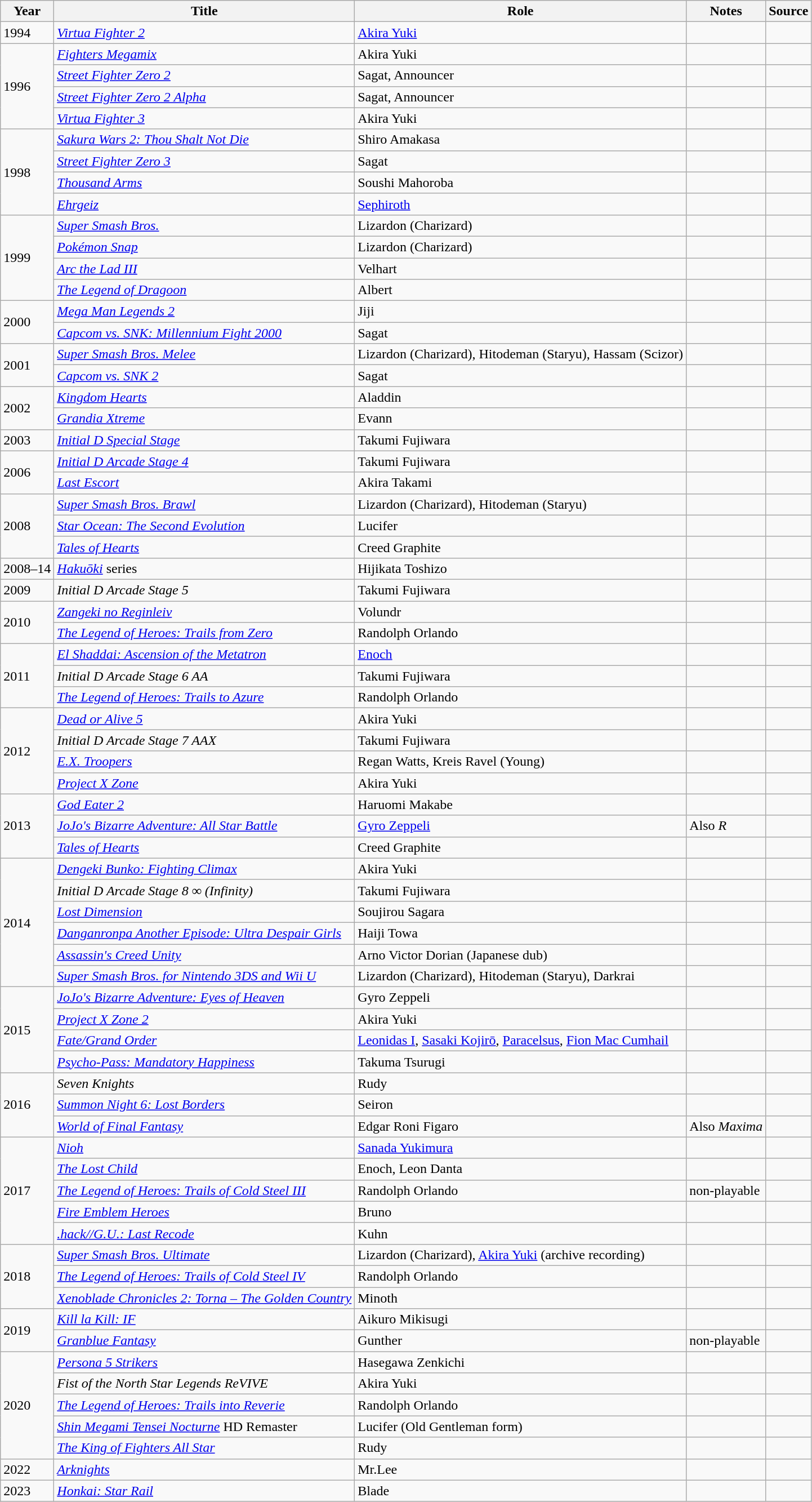<table class="wikitable sortable">
<tr>
<th>Year</th>
<th>Title</th>
<th>Role</th>
<th>Notes</th>
<th>Source</th>
</tr>
<tr>
<td>1994</td>
<td><em><a href='#'>Virtua Fighter 2</a></em></td>
<td><a href='#'>Akira Yuki</a></td>
<td></td>
<td></td>
</tr>
<tr>
<td rowspan="4">1996</td>
<td><em><a href='#'>Fighters Megamix</a></em></td>
<td>Akira Yuki</td>
<td></td>
<td></td>
</tr>
<tr>
<td><em><a href='#'>Street Fighter Zero 2</a></em></td>
<td>Sagat, Announcer</td>
<td></td>
<td></td>
</tr>
<tr>
<td><em><a href='#'>Street Fighter Zero 2 Alpha</a></em></td>
<td>Sagat, Announcer</td>
<td></td>
<td></td>
</tr>
<tr>
<td><em><a href='#'>Virtua Fighter 3</a></em></td>
<td>Akira Yuki</td>
<td></td>
<td></td>
</tr>
<tr>
<td rowspan="4">1998</td>
<td><em><a href='#'>Sakura Wars 2: Thou Shalt Not Die</a></em></td>
<td>Shiro Amakasa</td>
<td></td>
<td></td>
</tr>
<tr>
<td><em><a href='#'>Street Fighter Zero 3</a></em></td>
<td>Sagat</td>
<td></td>
<td></td>
</tr>
<tr>
<td><em><a href='#'>Thousand Arms</a></em></td>
<td>Soushi Mahoroba</td>
<td></td>
<td></td>
</tr>
<tr>
<td><em><a href='#'>Ehrgeiz</a></em></td>
<td><a href='#'>Sephiroth</a></td>
<td></td>
<td></td>
</tr>
<tr>
<td rowspan="4">1999</td>
<td><em><a href='#'>Super Smash Bros.</a></em></td>
<td>Lizardon (Charizard)</td>
<td></td>
<td></td>
</tr>
<tr>
<td><em><a href='#'>Pokémon Snap</a></em></td>
<td>Lizardon (Charizard)</td>
<td></td>
<td></td>
</tr>
<tr>
<td><em><a href='#'>Arc the Lad III</a></em></td>
<td>Velhart</td>
<td></td>
<td></td>
</tr>
<tr>
<td><em><a href='#'>The Legend of Dragoon</a></em></td>
<td>Albert</td>
<td></td>
<td></td>
</tr>
<tr>
<td rowspan="2">2000</td>
<td><em><a href='#'>Mega Man Legends 2</a></em></td>
<td>Jiji</td>
<td></td>
<td></td>
</tr>
<tr>
<td><em><a href='#'>Capcom vs. SNK: Millennium Fight 2000</a></em></td>
<td>Sagat</td>
<td></td>
<td></td>
</tr>
<tr>
<td rowspan="2">2001</td>
<td><em><a href='#'>Super Smash Bros. Melee</a></em></td>
<td>Lizardon (Charizard), Hitodeman (Staryu), Hassam (Scizor)</td>
<td></td>
<td></td>
</tr>
<tr>
<td><em><a href='#'>Capcom vs. SNK 2</a></em></td>
<td>Sagat</td>
<td></td>
<td></td>
</tr>
<tr>
<td rowspan="2">2002</td>
<td><em><a href='#'>Kingdom Hearts</a></em></td>
<td>Aladdin</td>
<td></td>
<td></td>
</tr>
<tr>
<td><em><a href='#'>Grandia Xtreme</a></em></td>
<td>Evann</td>
<td></td>
<td></td>
</tr>
<tr>
<td>2003</td>
<td><em><a href='#'>Initial D Special Stage</a></em></td>
<td>Takumi Fujiwara</td>
<td></td>
<td></td>
</tr>
<tr>
<td rowspan="2">2006</td>
<td><em><a href='#'>Initial D Arcade Stage 4</a></em></td>
<td>Takumi Fujiwara</td>
<td></td>
<td></td>
</tr>
<tr>
<td><em><a href='#'>Last Escort</a></em></td>
<td>Akira Takami</td>
<td></td>
<td></td>
</tr>
<tr>
<td rowspan="3">2008</td>
<td><em><a href='#'>Super Smash Bros. Brawl</a></em></td>
<td>Lizardon (Charizard), Hitodeman (Staryu)</td>
<td></td>
<td></td>
</tr>
<tr>
<td><em><a href='#'>Star Ocean: The Second Evolution</a></em></td>
<td>Lucifer</td>
<td></td>
<td></td>
</tr>
<tr>
<td><em><a href='#'>Tales of Hearts</a></em></td>
<td>Creed Graphite</td>
<td></td>
<td></td>
</tr>
<tr>
<td>2008–14</td>
<td><em><a href='#'>Hakuōki</a></em> series</td>
<td>Hijikata Toshizo</td>
<td></td>
<td></td>
</tr>
<tr>
<td rowspan="1">2009</td>
<td><em>Initial D Arcade Stage 5</em></td>
<td>Takumi Fujiwara</td>
<td></td>
<td></td>
</tr>
<tr>
<td rowspan="2">2010</td>
<td><em><a href='#'>Zangeki no Reginleiv</a></em></td>
<td>Volundr</td>
<td></td>
<td></td>
</tr>
<tr>
<td><em><a href='#'>The Legend of Heroes: Trails from Zero</a></em></td>
<td>Randolph Orlando</td>
<td></td>
<td></td>
</tr>
<tr>
<td rowspan="3">2011</td>
<td><em><a href='#'>El Shaddai: Ascension of the Metatron</a></em></td>
<td><a href='#'>Enoch</a></td>
<td></td>
<td></td>
</tr>
<tr>
<td><em>Initial D Arcade Stage 6 AA</em></td>
<td>Takumi Fujiwara</td>
<td></td>
<td></td>
</tr>
<tr>
<td><em><a href='#'>The Legend of Heroes: Trails to Azure</a></em></td>
<td>Randolph Orlando</td>
<td></td>
<td></td>
</tr>
<tr>
<td rowspan="4">2012</td>
<td><em><a href='#'>Dead or Alive 5</a></em></td>
<td>Akira Yuki</td>
<td></td>
<td></td>
</tr>
<tr>
<td><em>Initial D Arcade Stage 7 AAX</em></td>
<td>Takumi Fujiwara</td>
<td></td>
<td></td>
</tr>
<tr>
<td><em><a href='#'>E.X. Troopers</a></em></td>
<td>Regan Watts, Kreis Ravel (Young)</td>
<td></td>
<td></td>
</tr>
<tr>
<td><em><a href='#'>Project X Zone</a></em></td>
<td>Akira Yuki</td>
<td></td>
<td></td>
</tr>
<tr>
<td rowspan="3">2013</td>
<td><em><a href='#'>God Eater 2</a></em></td>
<td>Haruomi Makabe</td>
<td></td>
<td></td>
</tr>
<tr>
<td><em><a href='#'>JoJo's Bizarre Adventure: All Star Battle</a></em></td>
<td><a href='#'>Gyro Zeppeli</a></td>
<td>Also <em>R</em></td>
<td></td>
</tr>
<tr>
<td><em><a href='#'>Tales of Hearts</a></em></td>
<td>Creed Graphite</td>
<td></td>
<td></td>
</tr>
<tr>
<td rowspan="6">2014</td>
<td><em><a href='#'>Dengeki Bunko: Fighting Climax</a></em></td>
<td>Akira Yuki</td>
<td></td>
<td></td>
</tr>
<tr>
<td><em>Initial D Arcade Stage 8 ∞ (Infinity)</em></td>
<td>Takumi Fujiwara</td>
<td></td>
<td></td>
</tr>
<tr>
<td><em><a href='#'>Lost Dimension</a></em></td>
<td>Soujirou Sagara</td>
<td></td>
<td></td>
</tr>
<tr>
<td><em><a href='#'>Danganronpa Another Episode: Ultra Despair Girls</a></em></td>
<td>Haiji Towa</td>
<td></td>
<td></td>
</tr>
<tr>
<td><em><a href='#'>Assassin's Creed Unity</a></em></td>
<td>Arno Victor Dorian (Japanese dub)</td>
<td></td>
<td></td>
</tr>
<tr>
<td><em><a href='#'>Super Smash Bros. for Nintendo 3DS and Wii U</a></em></td>
<td>Lizardon (Charizard), Hitodeman (Staryu), Darkrai</td>
<td></td>
</tr>
<tr>
<td rowspan="4">2015</td>
<td><em><a href='#'>JoJo's Bizarre Adventure: Eyes of Heaven</a></em></td>
<td>Gyro Zeppeli</td>
<td></td>
<td></td>
</tr>
<tr>
<td><em><a href='#'>Project X Zone 2</a></em></td>
<td>Akira Yuki</td>
<td></td>
<td></td>
</tr>
<tr>
<td><em><a href='#'>Fate/Grand Order</a></em></td>
<td><a href='#'>Leonidas I</a>, <a href='#'>Sasaki Kojirō</a>, <a href='#'>Paracelsus</a>, <a href='#'>Fion Mac Cumhail</a></td>
<td></td>
<td></td>
</tr>
<tr>
<td><em><a href='#'>Psycho-Pass: Mandatory Happiness</a></em></td>
<td>Takuma Tsurugi</td>
<td></td>
<td></td>
</tr>
<tr>
<td rowspan="3">2016</td>
<td><em>Seven Knights</em></td>
<td>Rudy</td>
<td></td>
<td></td>
</tr>
<tr>
<td><em><a href='#'>Summon Night 6: Lost Borders</a></em></td>
<td>Seiron</td>
<td></td>
<td></td>
</tr>
<tr>
<td><em><a href='#'>World of Final Fantasy</a></em></td>
<td>Edgar Roni Figaro</td>
<td>Also <em>Maxima</em></td>
<td></td>
</tr>
<tr>
<td rowspan="5">2017</td>
<td><em><a href='#'>Nioh</a></em></td>
<td><a href='#'>Sanada Yukimura</a></td>
<td></td>
<td></td>
</tr>
<tr>
<td><em><a href='#'>The Lost Child</a></em></td>
<td>Enoch, Leon Danta</td>
<td></td>
<td></td>
</tr>
<tr>
<td><em><a href='#'>The Legend of Heroes: Trails of Cold Steel III</a></em></td>
<td>Randolph Orlando</td>
<td>non-playable</td>
<td></td>
</tr>
<tr>
<td><em><a href='#'>Fire Emblem Heroes</a></em></td>
<td>Bruno</td>
<td></td>
<td></td>
</tr>
<tr>
<td><em><a href='#'>.hack//G.U.: Last Recode</a></em></td>
<td>Kuhn</td>
<td></td>
<td></td>
</tr>
<tr>
<td rowspan="3">2018</td>
<td><em><a href='#'>Super Smash Bros. Ultimate</a></em></td>
<td>Lizardon (Charizard), <a href='#'>Akira Yuki</a> (archive recording)</td>
<td></td>
<td></td>
</tr>
<tr>
<td><em><a href='#'>The Legend of Heroes: Trails of Cold Steel IV</a></em></td>
<td>Randolph Orlando</td>
<td></td>
<td></td>
</tr>
<tr>
<td><em><a href='#'>Xenoblade Chronicles 2: Torna – The Golden Country</a></em></td>
<td>Minoth</td>
<td></td>
<td></td>
</tr>
<tr>
<td rowspan="2">2019</td>
<td><em><a href='#'>Kill la Kill: IF</a></em></td>
<td>Aikuro Mikisugi</td>
<td></td>
<td></td>
</tr>
<tr>
<td><em><a href='#'>Granblue Fantasy</a></em></td>
<td>Gunther</td>
<td>non-playable</td>
<td></td>
</tr>
<tr>
<td rowspan="5">2020</td>
<td><em><a href='#'>Persona 5 Strikers</a></em></td>
<td>Hasegawa Zenkichi</td>
<td></td>
<td></td>
</tr>
<tr>
<td><em>Fist of the North Star Legends ReVIVE</em></td>
<td>Akira Yuki</td>
<td></td>
<td></td>
</tr>
<tr>
<td><em><a href='#'>The Legend of Heroes: Trails into Reverie</a></em></td>
<td>Randolph Orlando</td>
<td></td>
<td></td>
</tr>
<tr>
<td><em><a href='#'>Shin Megami Tensei Nocturne</a></em> HD Remaster</td>
<td>Lucifer (Old Gentleman form)</td>
<td></td>
<td></td>
</tr>
<tr>
<td><em><a href='#'>The King of Fighters All Star</a></em></td>
<td>Rudy</td>
<td></td>
<td></td>
</tr>
<tr>
<td rowspan="1">2022</td>
<td><em><a href='#'>Arknights</a></em></td>
<td>Mr.Lee</td>
<td></td>
<td></td>
</tr>
<tr>
<td rowspan="1">2023</td>
<td><em><a href='#'>Honkai: Star Rail</a></em></td>
<td>Blade</td>
<td></td>
<td></td>
</tr>
</table>
